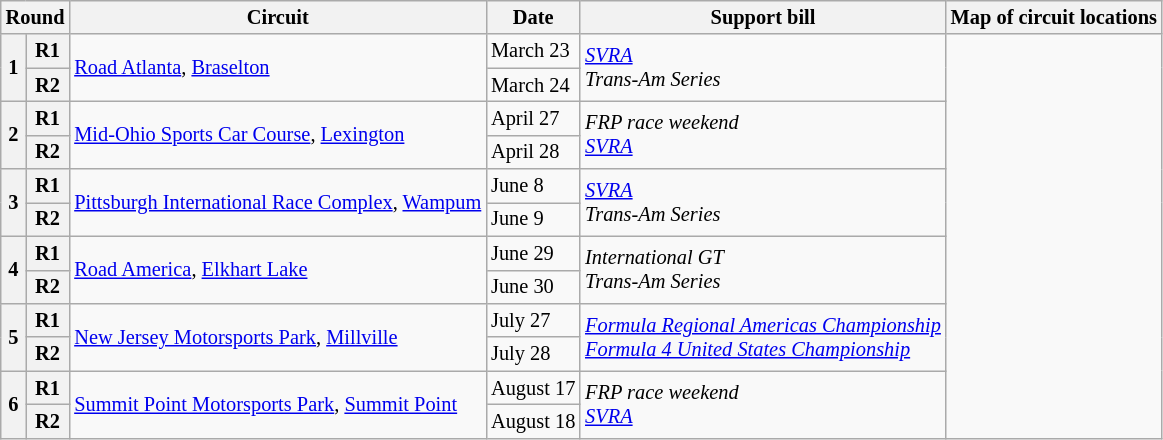<table class="wikitable" style="font-size: 85%;" border="1">
<tr>
<th colspan="2">Round</th>
<th>Circuit</th>
<th>Date</th>
<th>Support bill</th>
<th>Map of circuit locations</th>
</tr>
<tr>
<th rowspan="2">1</th>
<th>R1</th>
<td rowspan="2"><a href='#'>Road Atlanta</a>, <a href='#'>Braselton</a></td>
<td>March 23</td>
<td rowspan="2"><em><a href='#'>SVRA</a><br>Trans-Am Series</em></td>
<td rowspan="12"></td>
</tr>
<tr>
<th>R2</th>
<td>March 24</td>
</tr>
<tr>
<th rowspan="2">2</th>
<th>R1</th>
<td rowspan="2"><a href='#'>Mid-Ohio Sports Car Course</a>, <a href='#'>Lexington</a></td>
<td>April 27</td>
<td rowspan="2"><em>FRP race weekend<br><a href='#'>SVRA</a></em></td>
</tr>
<tr>
<th>R2</th>
<td>April 28</td>
</tr>
<tr>
<th rowspan="2">3</th>
<th>R1</th>
<td rowspan="2"><a href='#'>Pittsburgh International Race Complex</a>, <a href='#'>Wampum</a></td>
<td>June 8</td>
<td rowspan="2"><em><a href='#'>SVRA</a><br>Trans-Am Series</em></td>
</tr>
<tr>
<th>R2</th>
<td>June 9</td>
</tr>
<tr>
<th rowspan="2">4</th>
<th>R1</th>
<td rowspan="2"><a href='#'>Road America</a>, <a href='#'>Elkhart Lake</a></td>
<td>June 29</td>
<td rowspan="2"><em>International GT<br>Trans-Am Series</em></td>
</tr>
<tr>
<th>R2</th>
<td>June 30</td>
</tr>
<tr>
<th rowspan="2">5</th>
<th>R1</th>
<td rowspan="2"><a href='#'>New Jersey Motorsports Park</a>, <a href='#'>Millville</a></td>
<td>July 27</td>
<td rowspan="2"><em><a href='#'>Formula Regional Americas Championship</a><br><a href='#'>Formula 4 United States Championship</a></em></td>
</tr>
<tr>
<th>R2</th>
<td>July 28</td>
</tr>
<tr>
<th rowspan="2">6</th>
<th>R1</th>
<td rowspan="2"><a href='#'>Summit Point Motorsports Park</a>, <a href='#'>Summit Point</a></td>
<td>August 17</td>
<td rowspan="2"><em>FRP race weekend<br><a href='#'>SVRA</a></em></td>
</tr>
<tr>
<th>R2</th>
<td>August 18</td>
</tr>
</table>
